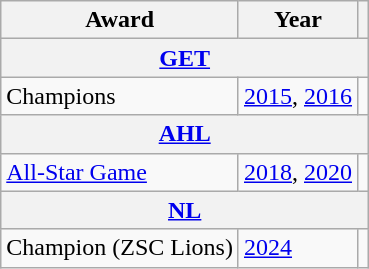<table class="wikitable">
<tr>
<th>Award</th>
<th>Year</th>
<th></th>
</tr>
<tr>
<th colspan="3"><a href='#'>GET</a></th>
</tr>
<tr>
<td>Champions</td>
<td><a href='#'>2015</a>, <a href='#'>2016</a></td>
<td></td>
</tr>
<tr>
<th colspan="3"><a href='#'>AHL</a></th>
</tr>
<tr>
<td><a href='#'>All-Star Game</a></td>
<td><a href='#'>2018</a>, <a href='#'>2020</a></td>
<td></td>
</tr>
<tr>
<th colspan="3"><a href='#'>NL</a></th>
</tr>
<tr>
<td>Champion (ZSC Lions)</td>
<td><a href='#'>2024</a></td>
<td></td>
</tr>
</table>
